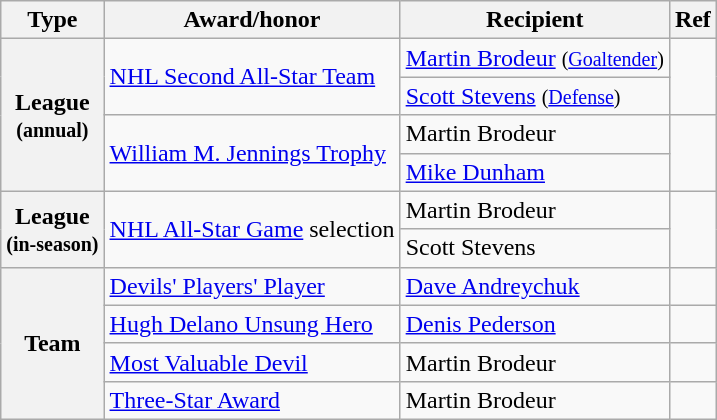<table class="wikitable">
<tr>
<th scope="col">Type</th>
<th scope="col">Award/honor</th>
<th scope="col">Recipient</th>
<th scope="col">Ref</th>
</tr>
<tr>
<th scope="row" rowspan="4">League<br><small>(annual)</small></th>
<td rowspan="2"><a href='#'>NHL Second All-Star Team</a></td>
<td><a href='#'>Martin Brodeur</a> <small>(<a href='#'>Goaltender</a>)</small></td>
<td rowspan="2"></td>
</tr>
<tr>
<td><a href='#'>Scott Stevens</a> <small>(<a href='#'>Defense</a>)</small></td>
</tr>
<tr>
<td rowspan="2"><a href='#'>William M. Jennings Trophy</a></td>
<td>Martin Brodeur</td>
<td rowspan="2"></td>
</tr>
<tr>
<td><a href='#'>Mike Dunham</a></td>
</tr>
<tr>
<th scope="row" rowspan=2>League<br><small>(in-season)</small></th>
<td rowspan=2><a href='#'>NHL All-Star Game</a> selection</td>
<td>Martin Brodeur</td>
<td rowspan=2></td>
</tr>
<tr>
<td>Scott Stevens</td>
</tr>
<tr>
<th scope="row" rowspan="4">Team</th>
<td><a href='#'>Devils' Players' Player</a></td>
<td><a href='#'>Dave Andreychuk</a></td>
<td></td>
</tr>
<tr>
<td><a href='#'>Hugh Delano Unsung Hero</a></td>
<td><a href='#'>Denis Pederson</a></td>
<td></td>
</tr>
<tr>
<td><a href='#'>Most Valuable Devil</a></td>
<td>Martin Brodeur</td>
<td></td>
</tr>
<tr>
<td><a href='#'>Three-Star Award</a></td>
<td>Martin Brodeur</td>
<td></td>
</tr>
</table>
